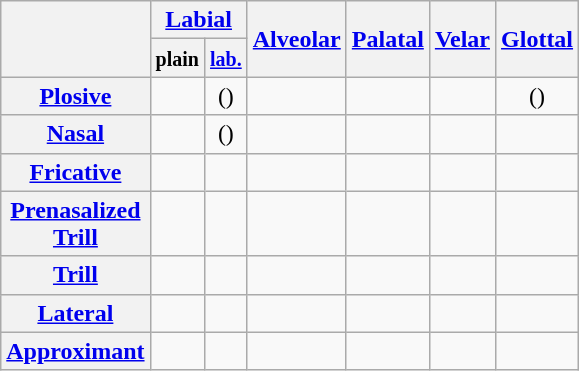<table class="wikitable" style="text-align:center">
<tr>
<th rowspan="2"></th>
<th colspan="2"><a href='#'>Labial</a></th>
<th rowspan="2"><a href='#'>Alveolar</a></th>
<th rowspan="2"><a href='#'>Palatal</a></th>
<th rowspan="2"><a href='#'>Velar</a></th>
<th rowspan="2"><a href='#'>Glottal</a></th>
</tr>
<tr>
<th><small>plain</small></th>
<th><small><a href='#'>lab.</a></small></th>
</tr>
<tr>
<th><a href='#'>Plosive</a></th>
<td></td>
<td>()</td>
<td></td>
<td></td>
<td></td>
<td>()</td>
</tr>
<tr>
<th><a href='#'>Nasal</a></th>
<td width="20px" style="border-right: 0;"></td>
<td>()</td>
<td width="20px" style="border-right: 0;"></td>
<td></td>
<td width="20px" style="border-right: 0;"></td>
<td></td>
</tr>
<tr>
<th><a href='#'>Fricative</a></th>
<td style="border-right: 0;"></td>
<td></td>
<td style="border-right: 0;"></td>
<td></td>
<td style="border-right: 0;"></td>
<td></td>
</tr>
<tr>
<th><a href='#'>Prenasalized</a><br><a href='#'>Trill</a></th>
<td></td>
<td></td>
<td></td>
<td></td>
<td></td>
<td></td>
</tr>
<tr>
<th><a href='#'>Trill</a></th>
<td></td>
<td></td>
<td></td>
<td></td>
<td></td>
<td></td>
</tr>
<tr>
<th><a href='#'>Lateral</a></th>
<td></td>
<td></td>
<td></td>
<td></td>
<td></td>
<td></td>
</tr>
<tr>
<th><a href='#'>Approximant</a></th>
<td></td>
<td></td>
<td></td>
<td></td>
<td></td>
<td></td>
</tr>
</table>
